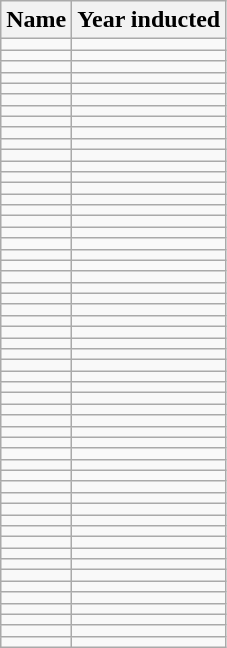<table class="wikitable sortable">
<tr>
<th>Name</th>
<th>Year inducted</th>
</tr>
<tr>
<td></td>
<td></td>
</tr>
<tr>
<td></td>
<td></td>
</tr>
<tr>
<td></td>
<td></td>
</tr>
<tr>
<td></td>
<td></td>
</tr>
<tr>
<td></td>
<td></td>
</tr>
<tr>
<td></td>
<td></td>
</tr>
<tr>
<td></td>
<td></td>
</tr>
<tr>
<td></td>
<td></td>
</tr>
<tr>
<td></td>
<td></td>
</tr>
<tr>
<td></td>
<td></td>
</tr>
<tr>
<td></td>
<td></td>
</tr>
<tr>
<td></td>
<td></td>
</tr>
<tr>
<td></td>
<td></td>
</tr>
<tr>
<td></td>
<td></td>
</tr>
<tr>
<td></td>
<td></td>
</tr>
<tr>
<td></td>
<td></td>
</tr>
<tr>
<td></td>
<td></td>
</tr>
<tr>
<td></td>
<td></td>
</tr>
<tr>
<td></td>
<td></td>
</tr>
<tr>
<td></td>
<td></td>
</tr>
<tr>
<td></td>
<td></td>
</tr>
<tr>
<td></td>
<td></td>
</tr>
<tr>
<td></td>
<td></td>
</tr>
<tr>
<td></td>
<td></td>
</tr>
<tr>
<td></td>
<td></td>
</tr>
<tr>
<td></td>
<td></td>
</tr>
<tr>
<td></td>
<td></td>
</tr>
<tr>
<td></td>
<td></td>
</tr>
<tr>
<td></td>
<td></td>
</tr>
<tr>
<td></td>
<td></td>
</tr>
<tr>
<td></td>
<td></td>
</tr>
<tr>
<td></td>
<td></td>
</tr>
<tr>
<td></td>
<td></td>
</tr>
<tr>
<td></td>
<td></td>
</tr>
<tr>
<td></td>
<td></td>
</tr>
<tr>
<td></td>
<td></td>
</tr>
<tr>
<td></td>
<td></td>
</tr>
<tr>
<td></td>
<td></td>
</tr>
<tr>
<td></td>
<td></td>
</tr>
<tr>
<td></td>
<td></td>
</tr>
<tr>
<td></td>
<td></td>
</tr>
<tr>
<td></td>
<td></td>
</tr>
<tr>
<td></td>
<td></td>
</tr>
<tr>
<td></td>
<td></td>
</tr>
<tr>
<td></td>
<td></td>
</tr>
<tr>
<td></td>
<td></td>
</tr>
<tr>
<td></td>
<td></td>
</tr>
<tr>
<td></td>
<td></td>
</tr>
<tr>
<td></td>
<td></td>
</tr>
<tr>
<td></td>
<td></td>
</tr>
<tr>
<td></td>
<td></td>
</tr>
<tr>
<td></td>
<td></td>
</tr>
<tr>
<td></td>
<td></td>
</tr>
<tr>
<td></td>
<td></td>
</tr>
<tr>
<td></td>
<td></td>
</tr>
</table>
